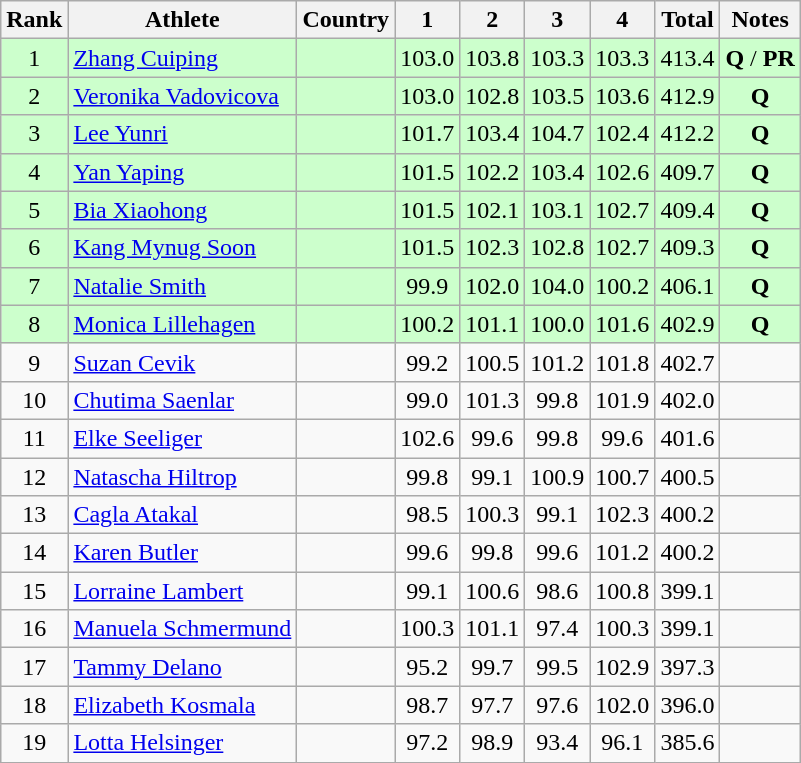<table class="wikitable sortable" style="text-align:center">
<tr>
<th>Rank</th>
<th>Athlete</th>
<th>Country</th>
<th style="width: 28px">1</th>
<th style="width: 28px">2</th>
<th style="width: 28px">3</th>
<th style="width: 28px">4</th>
<th>Total</th>
<th class="unsortable">Notes</th>
</tr>
<tr bgcolor=#ccffcc>
<td>1</td>
<td align="left"><a href='#'>Zhang Cuiping</a></td>
<td align="left"></td>
<td>103.0</td>
<td>103.8</td>
<td>103.3</td>
<td>103.3</td>
<td>413.4</td>
<td><strong>Q</strong> / <strong>PR</strong></td>
</tr>
<tr bgcolor=#ccffcc>
<td>2</td>
<td align="left"><a href='#'>Veronika Vadovicova</a></td>
<td align="left"></td>
<td>103.0</td>
<td>102.8</td>
<td>103.5</td>
<td>103.6</td>
<td>412.9</td>
<td><strong>Q</strong></td>
</tr>
<tr bgcolor=#ccffcc>
<td>3</td>
<td align="left"><a href='#'>Lee Yunri</a></td>
<td align="left"></td>
<td>101.7</td>
<td>103.4</td>
<td>104.7</td>
<td>102.4</td>
<td>412.2</td>
<td><strong>Q</strong></td>
</tr>
<tr bgcolor=#ccffcc>
<td>4</td>
<td align="left"><a href='#'>Yan Yaping</a></td>
<td align="left"></td>
<td>101.5</td>
<td>102.2</td>
<td>103.4</td>
<td>102.6</td>
<td>409.7</td>
<td><strong>Q</strong></td>
</tr>
<tr bgcolor=#ccffcc>
<td>5</td>
<td align="left"><a href='#'>Bia Xiaohong</a></td>
<td align="left"></td>
<td>101.5</td>
<td>102.1</td>
<td>103.1</td>
<td>102.7</td>
<td>409.4</td>
<td><strong>Q</strong></td>
</tr>
<tr bgcolor=#ccffcc>
<td>6</td>
<td align="left"><a href='#'>Kang Mynug Soon</a></td>
<td align="left"></td>
<td>101.5</td>
<td>102.3</td>
<td>102.8</td>
<td>102.7</td>
<td>409.3</td>
<td><strong>Q</strong></td>
</tr>
<tr bgcolor=#ccffcc>
<td>7</td>
<td align="left"><a href='#'>Natalie Smith</a></td>
<td align="left"></td>
<td>99.9</td>
<td>102.0</td>
<td>104.0</td>
<td>100.2</td>
<td>406.1</td>
<td><strong>Q</strong></td>
</tr>
<tr bgcolor=#ccffcc>
<td>8</td>
<td align="left"><a href='#'>Monica Lillehagen</a></td>
<td align="left"></td>
<td>100.2</td>
<td>101.1</td>
<td>100.0</td>
<td>101.6</td>
<td>402.9</td>
<td><strong>Q</strong></td>
</tr>
<tr>
<td>9</td>
<td align="left"><a href='#'>Suzan Cevik</a></td>
<td align="left"></td>
<td>99.2</td>
<td>100.5</td>
<td>101.2</td>
<td>101.8</td>
<td>402.7</td>
<td></td>
</tr>
<tr>
<td>10</td>
<td align="left"><a href='#'>Chutima Saenlar</a></td>
<td align="left"></td>
<td>99.0</td>
<td>101.3</td>
<td>99.8</td>
<td>101.9</td>
<td>402.0</td>
<td></td>
</tr>
<tr>
<td>11</td>
<td align="left"><a href='#'>Elke Seeliger</a></td>
<td align="left"></td>
<td>102.6</td>
<td>99.6</td>
<td>99.8</td>
<td>99.6</td>
<td>401.6</td>
<td></td>
</tr>
<tr>
<td>12</td>
<td align="left"><a href='#'>Natascha Hiltrop</a></td>
<td align="left"></td>
<td>99.8</td>
<td>99.1</td>
<td>100.9</td>
<td>100.7</td>
<td>400.5</td>
<td></td>
</tr>
<tr>
<td>13</td>
<td align="left"><a href='#'>Cagla Atakal</a></td>
<td align="left"></td>
<td>98.5</td>
<td>100.3</td>
<td>99.1</td>
<td>102.3</td>
<td>400.2</td>
<td></td>
</tr>
<tr>
<td>14</td>
<td align="left"><a href='#'>Karen Butler</a></td>
<td align="left"></td>
<td>99.6</td>
<td>99.8</td>
<td>99.6</td>
<td>101.2</td>
<td>400.2</td>
<td></td>
</tr>
<tr>
<td>15</td>
<td align="left"><a href='#'>Lorraine Lambert</a></td>
<td align="left"></td>
<td>99.1</td>
<td>100.6</td>
<td>98.6</td>
<td>100.8</td>
<td>399.1</td>
<td></td>
</tr>
<tr>
<td>16</td>
<td align="left"><a href='#'>Manuela Schmermund</a></td>
<td align="left"></td>
<td>100.3</td>
<td>101.1</td>
<td>97.4</td>
<td>100.3</td>
<td>399.1</td>
<td></td>
</tr>
<tr>
<td>17</td>
<td align="left"><a href='#'>Tammy Delano</a></td>
<td align="left"></td>
<td>95.2</td>
<td>99.7</td>
<td>99.5</td>
<td>102.9</td>
<td>397.3</td>
<td></td>
</tr>
<tr>
<td>18</td>
<td align="left"><a href='#'>Elizabeth Kosmala</a></td>
<td align="left"></td>
<td>98.7</td>
<td>97.7</td>
<td>97.6</td>
<td>102.0</td>
<td>396.0</td>
<td></td>
</tr>
<tr>
<td>19</td>
<td align="left"><a href='#'>Lotta Helsinger</a></td>
<td align="left"></td>
<td>97.2</td>
<td>98.9</td>
<td>93.4</td>
<td>96.1</td>
<td>385.6</td>
<td></td>
</tr>
</table>
